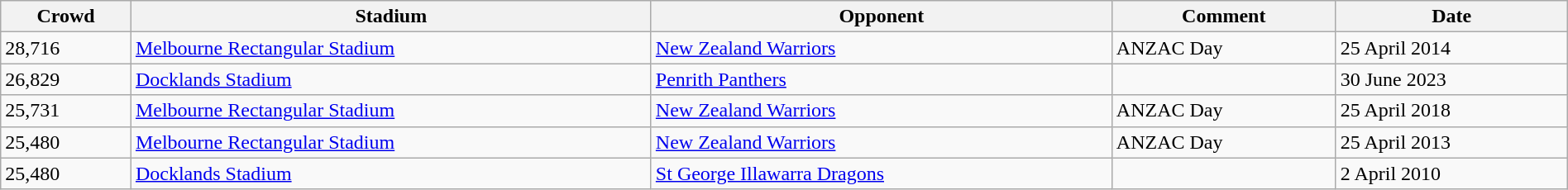<table class="wikitable"  style="width:100%; font-size:100%;">
<tr>
<th>Crowd</th>
<th>Stadium</th>
<th>Opponent</th>
<th>Comment</th>
<th>Date</th>
</tr>
<tr>
<td>28,716</td>
<td><a href='#'>Melbourne Rectangular Stadium</a></td>
<td><a href='#'>New Zealand Warriors</a></td>
<td>ANZAC Day</td>
<td>25 April 2014</td>
</tr>
<tr>
<td>26,829</td>
<td><a href='#'>Docklands Stadium</a></td>
<td><a href='#'>Penrith Panthers</a></td>
<td></td>
<td>30 June 2023</td>
</tr>
<tr>
<td>25,731</td>
<td><a href='#'>Melbourne Rectangular Stadium</a></td>
<td><a href='#'>New Zealand Warriors</a></td>
<td>ANZAC Day</td>
<td>25 April 2018</td>
</tr>
<tr>
<td>25,480</td>
<td><a href='#'>Melbourne Rectangular Stadium</a></td>
<td><a href='#'>New Zealand Warriors</a></td>
<td>ANZAC Day</td>
<td>25 April 2013</td>
</tr>
<tr>
<td>25,480</td>
<td><a href='#'>Docklands Stadium</a></td>
<td><a href='#'>St George Illawarra Dragons</a></td>
<td></td>
<td>2 April 2010</td>
</tr>
</table>
